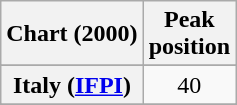<table class="wikitable sortable plainrowheaders">
<tr>
<th scope="col">Chart (2000)</th>
<th scope="col">Peak<br>position</th>
</tr>
<tr>
</tr>
<tr>
</tr>
<tr>
</tr>
<tr>
<th scope="row">Italy (<a href='#'>IFPI</a>)</th>
<td style="text-align:center;">40</td>
</tr>
<tr>
</tr>
<tr>
</tr>
</table>
